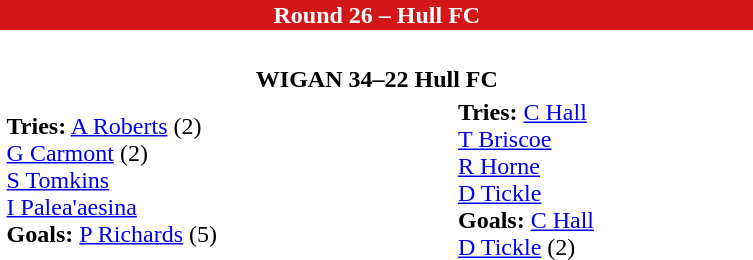<table class="toccolours collapsible collapsed" border="0" align="right" width="40%" style="margin:1em;">
<tr>
<th colspan=2 style="background:#D31718; color:#FFFFFF;">Round 26 – Hull FC</th>
</tr>
<tr>
<td><br><table border=0 width=100%>
<tr>
<th colspan=2>WIGAN 34–22 Hull FC</th>
</tr>
<tr>
<td><strong>Tries:</strong> <a href='#'>A Roberts</a> (2)<br><a href='#'>G Carmont</a> (2)<br><a href='#'>S Tomkins</a><br><a href='#'>I Palea'aesina</a><br><strong>Goals:</strong> <a href='#'>P Richards</a> (5)</td>
<td><strong>Tries:</strong> <a href='#'>C Hall</a><br><a href='#'>T Briscoe</a><br><a href='#'>R Horne</a><br><a href='#'>D Tickle</a><br><strong>Goals:</strong> <a href='#'>C Hall</a><br><a href='#'>D Tickle</a> (2)</td>
</tr>
</table>
</td>
</tr>
</table>
